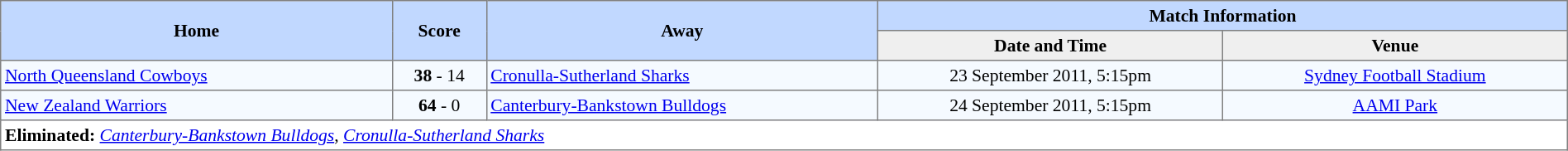<table border=1 style="border-collapse:collapse; font-size:90%; text-align:center;" cellpadding=3 cellspacing=0 width=100%>
<tr bgcolor=#C1D8FF>
<th rowspan=2 width=25%>Home</th>
<th rowspan=2 width=6%>Score</th>
<th rowspan=2 width=25%>Away</th>
<th colspan=6>Match Information</th>
</tr>
<tr bgcolor=#EFEFEF>
<th width=22%>Date and Time</th>
<th width=22%>Venue</th>
</tr>
<tr style="text-align:center; background:#f5faff;">
<td align=left> <a href='#'>North Queensland Cowboys</a></td>
<td><strong>38</strong> - 14</td>
<td align=left> <a href='#'>Cronulla-Sutherland Sharks</a></td>
<td>23 September 2011, 5:15pm</td>
<td><a href='#'>Sydney Football Stadium</a></td>
</tr>
<tr style="text-align:center; background:#f5faff;">
<td align=left> <a href='#'>New Zealand Warriors</a></td>
<td><strong>64</strong> - 0</td>
<td align=left> <a href='#'>Canterbury-Bankstown Bulldogs</a></td>
<td>24 September 2011, 5:15pm</td>
<td><a href='#'>AAMI Park</a></td>
</tr>
<tr>
<td colspan="7" style="text-align:left;"><strong>Eliminated:</strong>  <em><a href='#'>Canterbury-Bankstown Bulldogs</a></em>,  <em><a href='#'>Cronulla-Sutherland Sharks</a></em></td>
</tr>
</table>
